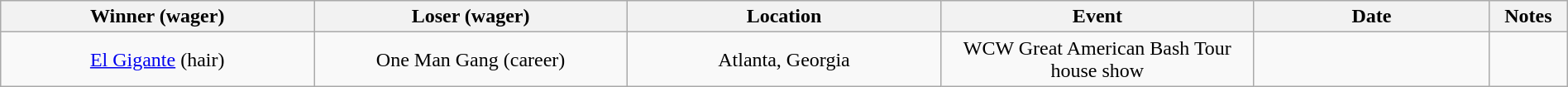<table class="wikitable sortable" width=100% style="text-align: center">
<tr>
<th width=20% scope="col">Winner (wager)</th>
<th width=20% scope="col">Loser (wager)</th>
<th width=20% scope="col">Location</th>
<th width=20% scope="col">Event</th>
<th width=15% scope="col">Date</th>
<th class="unsortable" width=5% scope="col">Notes</th>
</tr>
<tr>
<td><a href='#'>El Gigante</a> (hair)</td>
<td>One Man Gang (career)</td>
<td>Atlanta, Georgia</td>
<td>WCW Great American Bash Tour house show</td>
<td></td>
<td></td>
</tr>
</table>
